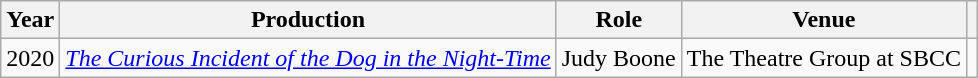<table class="wikitable sortable">
<tr>
<th>Year</th>
<th>Production</th>
<th>Role</th>
<th>Venue</th>
<th rowspan="1" style="text-align: center;" class="unsortable"></th>
</tr>
<tr>
<td>2020</td>
<td><em><a href='#'>The Curious Incident of the Dog in the Night-Time</a></em></td>
<td>Judy Boone</td>
<td>The Theatre Group at SBCC</td>
<td style="text-align: center;"></td>
</tr>
</table>
